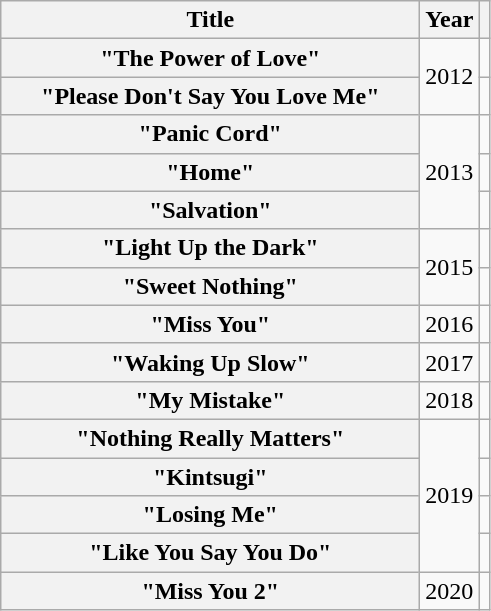<table class="wikitable plainrowheaders" style="text-align:center;">
<tr>
<th scope="col" style="width:17em;">Title</th>
<th scope="col" style="width:1em;">Year</th>
<th scope="col"></th>
</tr>
<tr>
<th scope="row">"The Power of Love"</th>
<td rowspan="2">2012</td>
<td></td>
</tr>
<tr>
<th scope="row">"Please Don't Say You Love Me"</th>
<td></td>
</tr>
<tr>
<th scope="row">"Panic Cord"</th>
<td rowspan="3">2013</td>
<td></td>
</tr>
<tr>
<th scope="row">"Home"</th>
<td></td>
</tr>
<tr>
<th scope="row">"Salvation"</th>
<td></td>
</tr>
<tr>
<th scope="row">"Light Up the Dark"</th>
<td rowspan="2">2015</td>
<td></td>
</tr>
<tr>
<th scope="row">"Sweet Nothing"</th>
<td></td>
</tr>
<tr>
<th scope="row">"Miss You"</th>
<td>2016</td>
<td></td>
</tr>
<tr>
<th scope="row">"Waking Up Slow"</th>
<td>2017</td>
<td></td>
</tr>
<tr>
<th scope="row">"My Mistake"</th>
<td>2018</td>
<td></td>
</tr>
<tr>
<th scope="row">"Nothing Really Matters"</th>
<td rowspan="4">2019</td>
<td></td>
</tr>
<tr>
<th scope="row">"Kintsugi"</th>
<td></td>
</tr>
<tr>
<th scope="row">"Losing Me"</th>
<td></td>
</tr>
<tr>
<th scope="row">"Like You Say You Do"</th>
<td></td>
</tr>
<tr>
<th scope="row">"Miss You 2"</th>
<td>2020</td>
<td></td>
</tr>
</table>
